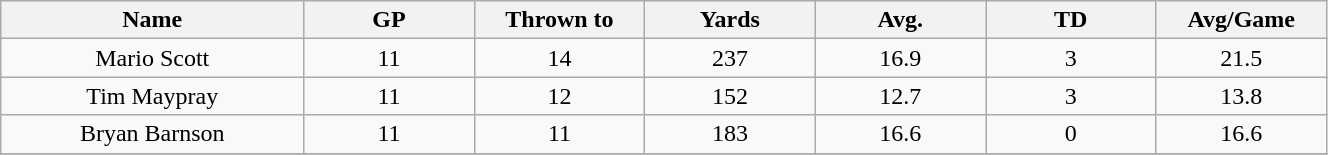<table class="wikitable sortable">
<tr>
<th bgcolor="#DDDDFF" width="16%">Name</th>
<th bgcolor="#DDDDFF" width="9%">GP</th>
<th bgcolor="#DDDDFF" width="9%">Thrown to</th>
<th bgcolor="#DDDDFF" width="9%">Yards</th>
<th bgcolor="#DDDDFF" width="9%">Avg.</th>
<th bgcolor="#DDDDFF" width="9%">TD</th>
<th bgcolor="#DDDDFF" width="9%">Avg/Game</th>
</tr>
<tr align="center">
<td>Mario Scott</td>
<td>11</td>
<td>14</td>
<td>237</td>
<td>16.9</td>
<td>3</td>
<td>21.5</td>
</tr>
<tr align="center">
<td>Tim Maypray</td>
<td>11</td>
<td>12</td>
<td>152</td>
<td>12.7</td>
<td>3</td>
<td>13.8</td>
</tr>
<tr align="center">
<td>Bryan Barnson</td>
<td>11</td>
<td>11</td>
<td>183</td>
<td>16.6</td>
<td>0</td>
<td>16.6</td>
</tr>
<tr align="center">
</tr>
</table>
